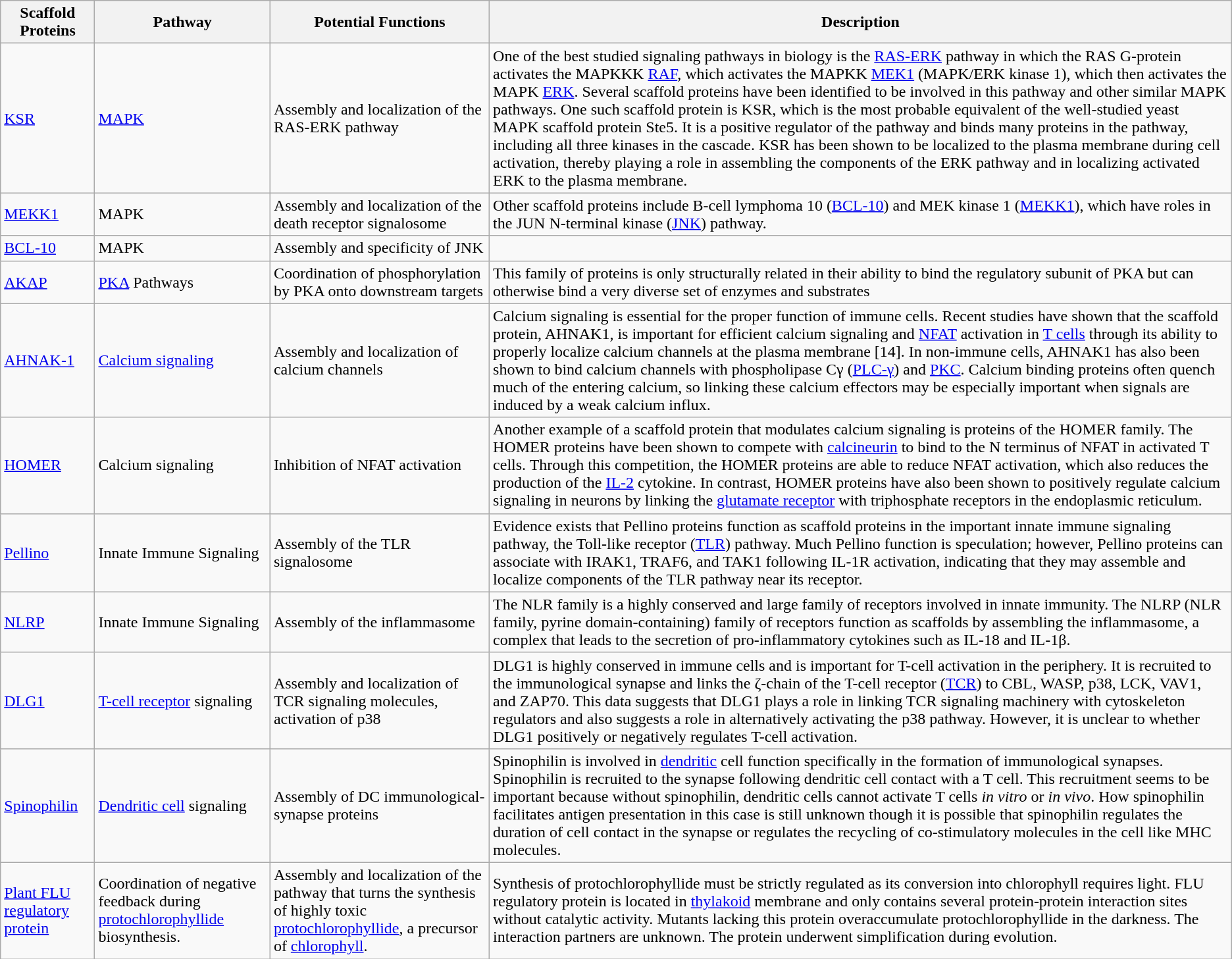<table class="wikitable">
<tr>
<th>Scaffold Proteins</th>
<th>Pathway</th>
<th>Potential Functions</th>
<th>Description</th>
</tr>
<tr>
<td><a href='#'>KSR</a></td>
<td><a href='#'>MAPK</a></td>
<td>Assembly and localization of the RAS-ERK pathway</td>
<td>One of the best studied signaling pathways in biology is the <a href='#'>RAS-ERK</a> pathway in which the RAS G-protein activates the MAPKKK <a href='#'>RAF</a>, which activates the MAPKK <a href='#'>MEK1</a> (MAPK/ERK kinase 1), which then activates the MAPK <a href='#'>ERK</a>.  Several scaffold proteins have been identified to be involved in this pathway and other similar MAPK pathways.  One such scaffold protein is KSR, which is the most probable equivalent of the well-studied yeast MAPK scaffold protein Ste5. It is a positive regulator of the pathway and binds many proteins in the pathway, including all three kinases in the cascade.  KSR has been shown to be localized to the plasma membrane during cell activation, thereby playing a role in assembling the components of the ERK pathway and in localizing activated ERK to the plasma membrane.</td>
</tr>
<tr>
<td><a href='#'>MEKK1</a></td>
<td>MAPK</td>
<td>Assembly and localization of the death receptor signalosome</td>
<td>Other scaffold proteins include B-cell lymphoma 10 (<a href='#'>BCL-10</a>) and MEK kinase 1 (<a href='#'>MEKK1</a>), which have roles in the JUN N-terminal kinase (<a href='#'>JNK</a>) pathway.</td>
</tr>
<tr>
<td><a href='#'>BCL-10</a></td>
<td>MAPK</td>
<td>Assembly and specificity of JNK</td>
</tr>
<tr>
<td><a href='#'>AKAP</a></td>
<td><a href='#'>PKA</a> Pathways</td>
<td>Coordination of phosphorylation by PKA onto downstream targets</td>
<td>This family of proteins is only structurally related in their ability to bind the regulatory subunit of PKA but can otherwise bind a very diverse set of enzymes and substrates</td>
</tr>
<tr>
<td><a href='#'>AHNAK-1</a></td>
<td><a href='#'>Calcium signaling</a></td>
<td>Assembly and localization of calcium channels</td>
<td>Calcium signaling is essential for the proper function of immune cells.  Recent studies have shown that the scaffold protein, AHNAK1, is important for efficient calcium signaling and <a href='#'>NFAT</a> activation in <a href='#'>T cells</a> through its ability to properly localize calcium channels at the plasma membrane [14].  In non-immune cells, AHNAK1 has also been shown to bind calcium channels with phospholipase Cγ (<a href='#'>PLC-γ</a>) and <a href='#'>PKC</a>.  Calcium binding proteins often quench much of the entering calcium, so linking these calcium effectors may be especially important when signals are induced by a weak calcium influx.</td>
</tr>
<tr>
<td><a href='#'>HOMER</a></td>
<td>Calcium signaling</td>
<td>Inhibition of NFAT activation</td>
<td>Another example of a scaffold protein that modulates calcium signaling is proteins of the HOMER family.  The HOMER proteins have been shown to compete with <a href='#'>calcineurin</a> to bind to the N terminus of NFAT in activated T cells.  Through this competition, the HOMER proteins are able to reduce NFAT activation, which also reduces the production of the <a href='#'>IL-2</a> cytokine.  In contrast, HOMER proteins have also been shown to positively regulate calcium signaling in neurons by linking the <a href='#'>glutamate receptor</a> with triphosphate receptors in the endoplasmic reticulum.</td>
</tr>
<tr>
<td><a href='#'>Pellino</a></td>
<td>Innate Immune Signaling</td>
<td>Assembly of the TLR signalosome</td>
<td>Evidence exists that Pellino proteins function as scaffold proteins in the important innate immune signaling pathway, the Toll-like receptor (<a href='#'>TLR</a>) pathway.  Much Pellino function is speculation; however, Pellino proteins can associate with IRAK1, TRAF6, and TAK1 following IL-1R activation, indicating that they may assemble and localize components of the TLR pathway near its receptor.</td>
</tr>
<tr>
<td><a href='#'>NLRP</a></td>
<td>Innate Immune Signaling</td>
<td>Assembly of the inflammasome</td>
<td>The NLR family is a highly conserved and large family of receptors involved in innate immunity.  The NLRP (NLR family, pyrine domain-containing) family of receptors function as scaffolds by assembling the inflammasome, a complex that leads to the secretion of pro-inflammatory cytokines such as IL-18 and IL-1β.</td>
</tr>
<tr>
<td><a href='#'>DLG1</a></td>
<td><a href='#'>T-cell receptor</a> signaling</td>
<td>Assembly and localization of TCR signaling molecules, activation of p38</td>
<td>DLG1 is highly conserved in immune cells and is important for T-cell activation in the periphery.  It is recruited to the immunological synapse and links the ζ-chain of the T-cell receptor (<a href='#'>TCR</a>) to CBL, WASP, p38, LCK, VAV1, and ZAP70.  This data suggests that DLG1 plays a role in linking TCR signaling machinery with cytoskeleton regulators and also suggests a role in alternatively activating the p38 pathway.  However, it is unclear to whether DLG1 positively or negatively regulates T-cell activation.</td>
</tr>
<tr>
<td><a href='#'>Spinophilin</a></td>
<td><a href='#'>Dendritic cell</a> signaling</td>
<td>Assembly of DC immunological-synapse proteins</td>
<td>Spinophilin is involved in <a href='#'>dendritic</a> cell function specifically in the formation of immunological synapses.  Spinophilin is recruited to the synapse following dendritic cell contact with a T cell.  This recruitment seems to be important because without spinophilin, dendritic cells cannot activate T cells <em>in vitro</em> or <em>in vivo</em>.  How spinophilin facilitates antigen presentation in this case is still unknown though it is possible that spinophilin regulates the duration of cell contact in the synapse or regulates the recycling of co-stimulatory molecules in the cell like MHC molecules.</td>
</tr>
<tr>
<td><a href='#'>Plant FLU regulatory protein</a></td>
<td>Coordination of negative feedback during <a href='#'>protochlorophyllide</a>  biosynthesis.</td>
<td>Assembly and localization of the pathway that turns the synthesis of highly toxic <a href='#'>protochlorophyllide</a>, a precursor of <a href='#'>chlorophyll</a>.</td>
<td>Synthesis of protochlorophyllide must be strictly regulated as its conversion into chlorophyll requires light. FLU regulatory protein is located in <a href='#'>thylakoid</a> membrane and only contains several protein-protein interaction sites without catalytic activity. Mutants lacking this protein overaccumulate protochlorophyllide in the darkness. The interaction partners are unknown. The protein underwent simplification during evolution.</td>
</tr>
</table>
